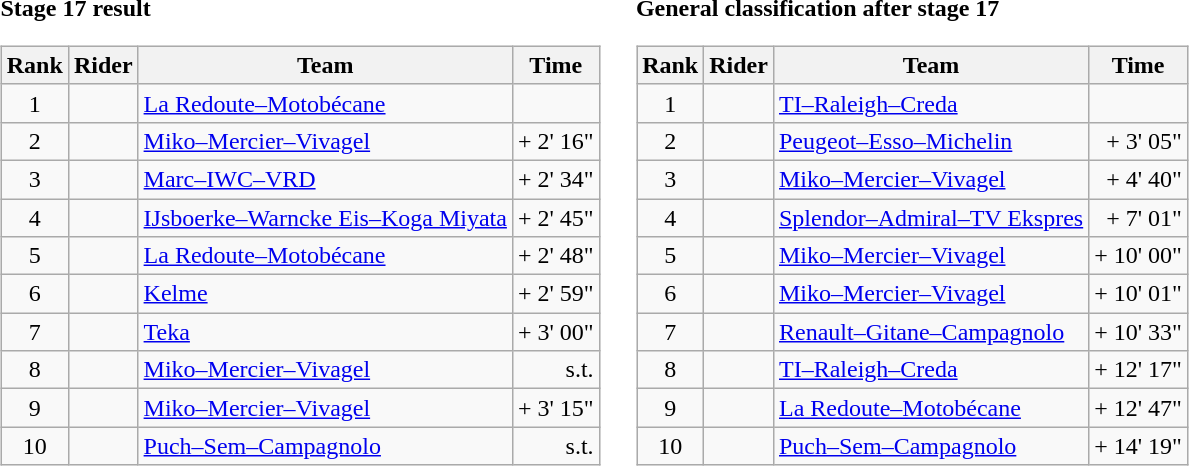<table>
<tr>
<td><strong>Stage 17 result</strong><br><table class="wikitable">
<tr>
<th scope="col">Rank</th>
<th scope="col">Rider</th>
<th scope="col">Team</th>
<th scope="col">Time</th>
</tr>
<tr>
<td style="text-align:center;">1</td>
<td></td>
<td><a href='#'>La Redoute–Motobécane</a></td>
<td style="text-align:right;"></td>
</tr>
<tr>
<td style="text-align:center;">2</td>
<td></td>
<td><a href='#'>Miko–Mercier–Vivagel</a></td>
<td style="text-align:right;">+ 2' 16"</td>
</tr>
<tr>
<td style="text-align:center;">3</td>
<td></td>
<td><a href='#'>Marc–IWC–VRD</a></td>
<td style="text-align:right;">+ 2' 34"</td>
</tr>
<tr>
<td style="text-align:center;">4</td>
<td></td>
<td><a href='#'>IJsboerke–Warncke Eis–Koga Miyata</a></td>
<td style="text-align:right;">+ 2' 45"</td>
</tr>
<tr>
<td style="text-align:center;">5</td>
<td></td>
<td><a href='#'>La Redoute–Motobécane</a></td>
<td style="text-align:right;">+ 2' 48"</td>
</tr>
<tr>
<td style="text-align:center;">6</td>
<td></td>
<td><a href='#'>Kelme</a></td>
<td style="text-align:right;">+ 2' 59"</td>
</tr>
<tr>
<td style="text-align:center;">7</td>
<td></td>
<td><a href='#'>Teka</a></td>
<td style="text-align:right;">+ 3' 00"</td>
</tr>
<tr>
<td style="text-align:center;">8</td>
<td></td>
<td><a href='#'>Miko–Mercier–Vivagel</a></td>
<td style="text-align:right;">s.t.</td>
</tr>
<tr>
<td style="text-align:center;">9</td>
<td></td>
<td><a href='#'>Miko–Mercier–Vivagel</a></td>
<td style="text-align:right;">+ 3' 15"</td>
</tr>
<tr>
<td style="text-align:center;">10</td>
<td></td>
<td><a href='#'>Puch–Sem–Campagnolo</a></td>
<td style="text-align:right;">s.t.</td>
</tr>
</table>
</td>
<td></td>
<td><strong>General classification after stage 17</strong><br><table class="wikitable">
<tr>
<th scope="col">Rank</th>
<th scope="col">Rider</th>
<th scope="col">Team</th>
<th scope="col">Time</th>
</tr>
<tr>
<td style="text-align:center;">1</td>
<td> </td>
<td><a href='#'>TI–Raleigh–Creda</a></td>
<td style="text-align:right;"></td>
</tr>
<tr>
<td style="text-align:center;">2</td>
<td></td>
<td><a href='#'>Peugeot–Esso–Michelin</a></td>
<td style="text-align:right;">+ 3' 05"</td>
</tr>
<tr>
<td style="text-align:center;">3</td>
<td></td>
<td><a href='#'>Miko–Mercier–Vivagel</a></td>
<td style="text-align:right;">+ 4' 40"</td>
</tr>
<tr>
<td style="text-align:center;">4</td>
<td></td>
<td><a href='#'>Splendor–Admiral–TV Ekspres</a></td>
<td style="text-align:right;">+ 7' 01"</td>
</tr>
<tr>
<td style="text-align:center;">5</td>
<td></td>
<td><a href='#'>Miko–Mercier–Vivagel</a></td>
<td style="text-align:right;">+ 10' 00"</td>
</tr>
<tr>
<td style="text-align:center;">6</td>
<td></td>
<td><a href='#'>Miko–Mercier–Vivagel</a></td>
<td style="text-align:right;">+ 10' 01"</td>
</tr>
<tr>
<td style="text-align:center;">7</td>
<td></td>
<td><a href='#'>Renault–Gitane–Campagnolo</a></td>
<td style="text-align:right;">+ 10' 33"</td>
</tr>
<tr>
<td style="text-align:center;">8</td>
<td></td>
<td><a href='#'>TI–Raleigh–Creda</a></td>
<td style="text-align:right;">+ 12' 17"</td>
</tr>
<tr>
<td style="text-align:center;">9</td>
<td></td>
<td><a href='#'>La Redoute–Motobécane</a></td>
<td style="text-align:right;">+ 12' 47"</td>
</tr>
<tr>
<td style="text-align:center;">10</td>
<td></td>
<td><a href='#'>Puch–Sem–Campagnolo</a></td>
<td style="text-align:right;">+ 14' 19"</td>
</tr>
</table>
</td>
</tr>
</table>
